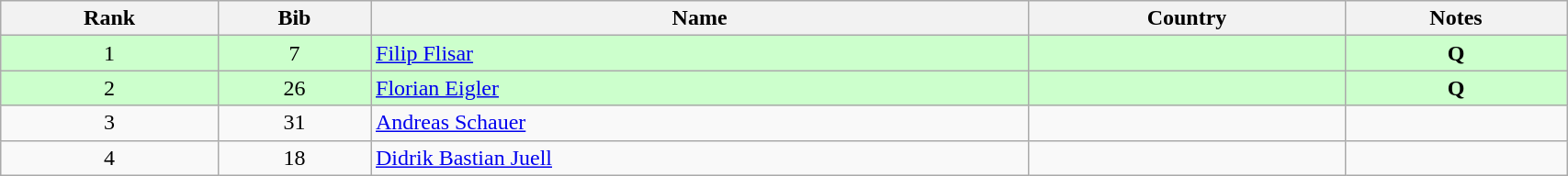<table class="wikitable" style="text-align:center;" width=90%>
<tr>
<th>Rank</th>
<th>Bib</th>
<th>Name</th>
<th>Country</th>
<th>Notes</th>
</tr>
<tr bgcolor=ccffcc>
<td>1</td>
<td>7</td>
<td align=left><a href='#'>Filip Flisar</a></td>
<td align=left></td>
<td><strong>Q</strong></td>
</tr>
<tr bgcolor=ccffcc>
<td>2</td>
<td>26</td>
<td align=left><a href='#'>Florian Eigler</a></td>
<td align=left></td>
<td><strong>Q</strong></td>
</tr>
<tr>
<td>3</td>
<td>31</td>
<td align=left><a href='#'>Andreas Schauer</a></td>
<td align=left></td>
<td></td>
</tr>
<tr>
<td>4</td>
<td>18</td>
<td align=left><a href='#'>Didrik Bastian Juell</a></td>
<td align=left></td>
<td></td>
</tr>
</table>
